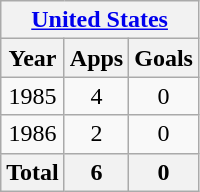<table class="wikitable" style="text-align:center">
<tr>
<th colspan=3><a href='#'>United States</a></th>
</tr>
<tr>
<th>Year</th>
<th>Apps</th>
<th>Goals</th>
</tr>
<tr>
<td>1985</td>
<td>4</td>
<td>0</td>
</tr>
<tr>
<td>1986</td>
<td>2</td>
<td>0</td>
</tr>
<tr>
<th>Total</th>
<th>6</th>
<th>0</th>
</tr>
</table>
